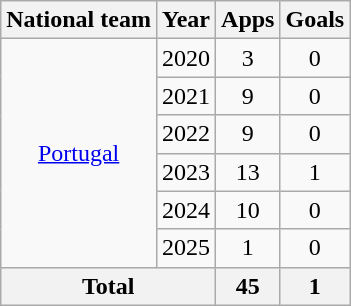<table class="wikitable" style="text-align:center">
<tr>
<th>National team</th>
<th>Year</th>
<th>Apps</th>
<th>Goals</th>
</tr>
<tr>
<td rowspan="6"><a href='#'>Portugal</a></td>
<td>2020</td>
<td>3</td>
<td>0</td>
</tr>
<tr>
<td>2021</td>
<td>9</td>
<td>0</td>
</tr>
<tr>
<td>2022</td>
<td>9</td>
<td>0</td>
</tr>
<tr>
<td>2023</td>
<td>13</td>
<td>1</td>
</tr>
<tr>
<td>2024</td>
<td>10</td>
<td>0</td>
</tr>
<tr>
<td>2025</td>
<td>1</td>
<td>0</td>
</tr>
<tr>
<th colspan="2">Total</th>
<th>45</th>
<th>1</th>
</tr>
</table>
